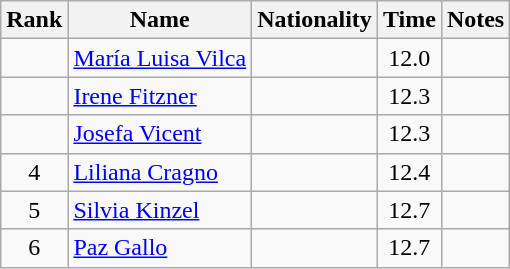<table class="wikitable sortable" style="text-align:center">
<tr>
<th>Rank</th>
<th>Name</th>
<th>Nationality</th>
<th>Time</th>
<th>Notes</th>
</tr>
<tr>
<td></td>
<td align=left><a href='#'>María Luisa Vilca</a></td>
<td align=left></td>
<td>12.0</td>
<td></td>
</tr>
<tr>
<td></td>
<td align=left><a href='#'>Irene Fitzner</a></td>
<td align=left></td>
<td>12.3</td>
<td></td>
</tr>
<tr>
<td></td>
<td align=left><a href='#'>Josefa Vicent</a></td>
<td align=left></td>
<td>12.3</td>
<td></td>
</tr>
<tr>
<td>4</td>
<td align=left><a href='#'>Liliana Cragno</a></td>
<td align=left></td>
<td>12.4</td>
<td></td>
</tr>
<tr>
<td>5</td>
<td align=left><a href='#'>Silvia Kinzel</a></td>
<td align=left></td>
<td>12.7</td>
<td></td>
</tr>
<tr>
<td>6</td>
<td align=left><a href='#'>Paz Gallo</a></td>
<td align=left></td>
<td>12.7</td>
<td></td>
</tr>
</table>
